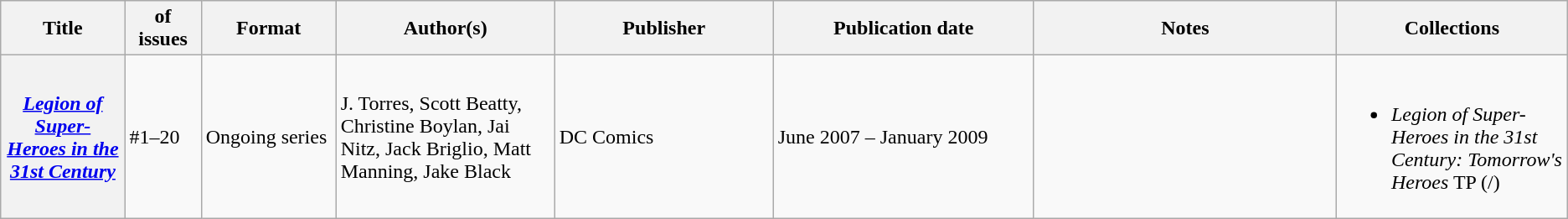<table class="wikitable">
<tr>
<th>Title</th>
<th style="width:40pt"> of issues</th>
<th style="width:75pt">Format</th>
<th style="width:125pt">Author(s)</th>
<th style="width:125pt">Publisher</th>
<th style="width:150pt">Publication date</th>
<th style="width:175pt">Notes</th>
<th>Collections</th>
</tr>
<tr>
<th><em><a href='#'>Legion of Super-Heroes in the 31st Century</a></em></th>
<td>#1–20</td>
<td>Ongoing series</td>
<td>J. Torres, Scott Beatty, Christine Boylan, Jai Nitz, Jack Briglio, Matt Manning, Jake Black</td>
<td>DC Comics</td>
<td>June 2007 – January 2009</td>
<td></td>
<td><br><ul><li><em>Legion of Super-Heroes in the 31st Century: Tomorrow's Heroes</em> TP (/)</li></ul></td>
</tr>
</table>
